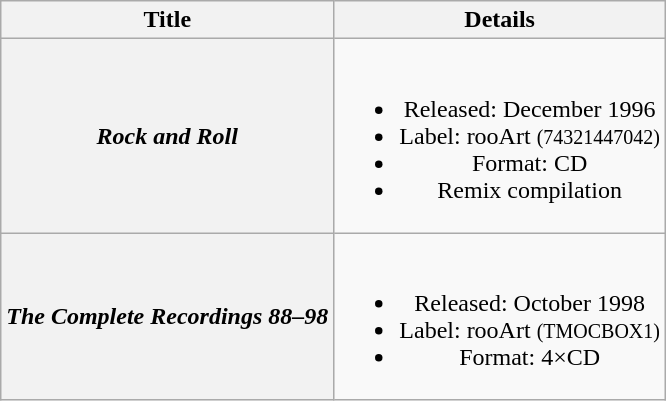<table class="wikitable plainrowheaders" style="text-align:center;" border="1">
<tr>
<th scope="col">Title</th>
<th scope="col">Details</th>
</tr>
<tr>
<th scope="row"><em>Rock and Roll</em></th>
<td><br><ul><li>Released: December 1996</li><li>Label: rooArt <small>(74321447042)</small></li><li>Format: CD</li><li>Remix compilation</li></ul></td>
</tr>
<tr>
<th scope="row"><em>The Complete Recordings 88–98</em></th>
<td><br><ul><li>Released: October 1998</li><li>Label: rooArt <small>(TMOCBOX1)</small></li><li>Format: 4×CD</li></ul></td>
</tr>
</table>
